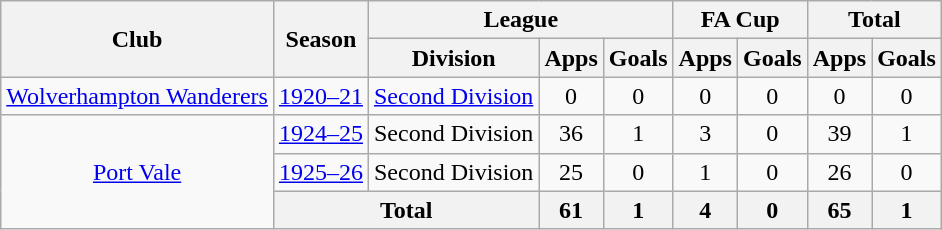<table class="wikitable" style="text-align: center;">
<tr>
<th rowspan="2">Club</th>
<th rowspan="2">Season</th>
<th colspan="3">League</th>
<th colspan="2">FA Cup</th>
<th colspan="2">Total</th>
</tr>
<tr>
<th>Division</th>
<th>Apps</th>
<th>Goals</th>
<th>Apps</th>
<th>Goals</th>
<th>Apps</th>
<th>Goals</th>
</tr>
<tr>
<td><a href='#'>Wolverhampton Wanderers</a></td>
<td><a href='#'>1920–21</a></td>
<td><a href='#'>Second Division</a></td>
<td>0</td>
<td>0</td>
<td>0</td>
<td>0</td>
<td>0</td>
<td>0</td>
</tr>
<tr>
<td rowspan="3"><a href='#'>Port Vale</a></td>
<td><a href='#'>1924–25</a></td>
<td>Second Division</td>
<td>36</td>
<td>1</td>
<td>3</td>
<td>0</td>
<td>39</td>
<td>1</td>
</tr>
<tr>
<td><a href='#'>1925–26</a></td>
<td>Second Division</td>
<td>25</td>
<td>0</td>
<td>1</td>
<td>0</td>
<td>26</td>
<td>0</td>
</tr>
<tr>
<th colspan="2">Total</th>
<th>61</th>
<th>1</th>
<th>4</th>
<th>0</th>
<th>65</th>
<th>1</th>
</tr>
</table>
